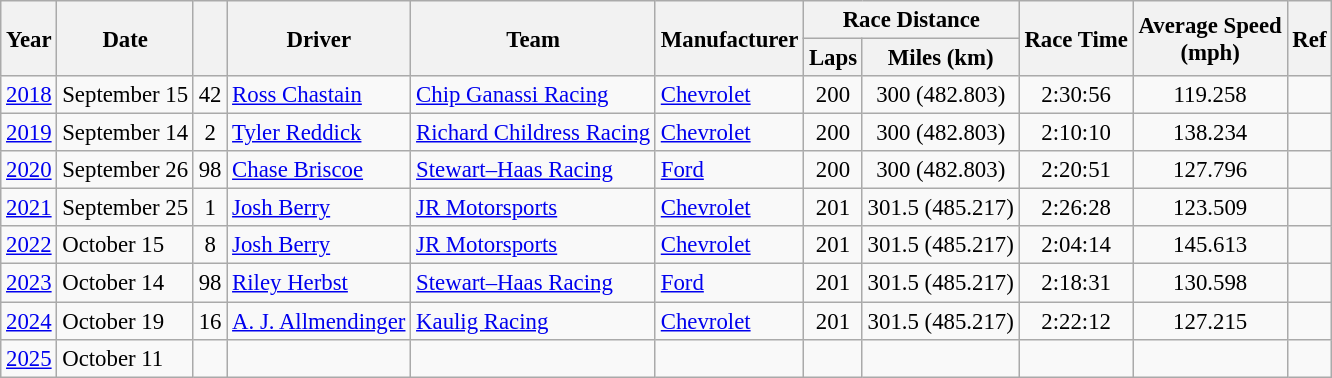<table class="wikitable" style="font-size: 95%;">
<tr>
<th rowspan="2">Year</th>
<th rowspan="2">Date</th>
<th rowspan="2"></th>
<th rowspan="2">Driver</th>
<th rowspan="2">Team</th>
<th rowspan="2">Manufacturer</th>
<th colspan="2">Race Distance</th>
<th rowspan="2">Race Time</th>
<th rowspan="2">Average Speed<br>(mph)</th>
<th rowspan="2">Ref</th>
</tr>
<tr>
<th>Laps</th>
<th>Miles (km)</th>
</tr>
<tr>
<td><a href='#'>2018</a></td>
<td>September 15</td>
<td style="text-align:center;">42</td>
<td><a href='#'>Ross Chastain</a></td>
<td><a href='#'>Chip Ganassi Racing</a></td>
<td><a href='#'>Chevrolet</a></td>
<td style="text-align:center;">200</td>
<td style="text-align:center;">300 (482.803)</td>
<td style="text-align:center;">2:30:56</td>
<td style="text-align:center;">119.258</td>
<td align="center"></td>
</tr>
<tr>
<td><a href='#'>2019</a></td>
<td>September 14</td>
<td align="center">2</td>
<td><a href='#'>Tyler Reddick</a></td>
<td><a href='#'>Richard Childress Racing</a></td>
<td><a href='#'>Chevrolet</a></td>
<td align="center">200</td>
<td align="center">300 (482.803)</td>
<td align="center">2:10:10</td>
<td align="center">138.234</td>
<td align="center"></td>
</tr>
<tr>
<td><a href='#'>2020</a></td>
<td>September 26</td>
<td align="center">98</td>
<td><a href='#'>Chase Briscoe</a></td>
<td><a href='#'>Stewart–Haas Racing</a></td>
<td><a href='#'>Ford</a></td>
<td align="center">200</td>
<td align="center">300 (482.803)</td>
<td align="center">2:20:51</td>
<td align="center">127.796</td>
<td align="center"></td>
</tr>
<tr>
<td><a href='#'>2021</a></td>
<td>September 25</td>
<td align="center">1</td>
<td><a href='#'>Josh Berry</a></td>
<td><a href='#'>JR Motorsports</a></td>
<td><a href='#'>Chevrolet</a></td>
<td align="center">201</td>
<td align="center">301.5 (485.217)</td>
<td align="center">2:26:28</td>
<td align="center">123.509</td>
<td align="center"></td>
</tr>
<tr>
<td><a href='#'>2022</a></td>
<td>October 15</td>
<td align="center">8</td>
<td><a href='#'>Josh Berry</a></td>
<td><a href='#'>JR Motorsports</a></td>
<td><a href='#'>Chevrolet</a></td>
<td align="center">201</td>
<td align="center">301.5 (485.217)</td>
<td align="center">2:04:14</td>
<td align="center">145.613</td>
<td align="center"></td>
</tr>
<tr>
<td><a href='#'>2023</a></td>
<td>October 14</td>
<td align="center">98</td>
<td><a href='#'>Riley Herbst</a></td>
<td><a href='#'>Stewart–Haas Racing</a></td>
<td><a href='#'>Ford</a></td>
<td align="center">201</td>
<td align="center">301.5 (485.217)</td>
<td align="center">2:18:31</td>
<td align="center">130.598</td>
<td align="center"></td>
</tr>
<tr>
<td><a href='#'>2024</a></td>
<td>October 19</td>
<td align="center">16</td>
<td><a href='#'>A. J. Allmendinger</a></td>
<td><a href='#'>Kaulig Racing</a></td>
<td><a href='#'>Chevrolet</a></td>
<td align="center">201</td>
<td align="center">301.5 (485.217)</td>
<td align="center">2:22:12</td>
<td align="center">127.215</td>
<td align="center"></td>
</tr>
<tr>
<td><a href='#'>2025</a></td>
<td>October 11</td>
<td align="center"></td>
<td></td>
<td></td>
<td></td>
<td align="center"></td>
<td align="center"></td>
<td align="center"></td>
<td align="center"></td>
<td align="center"></td>
</tr>
</table>
